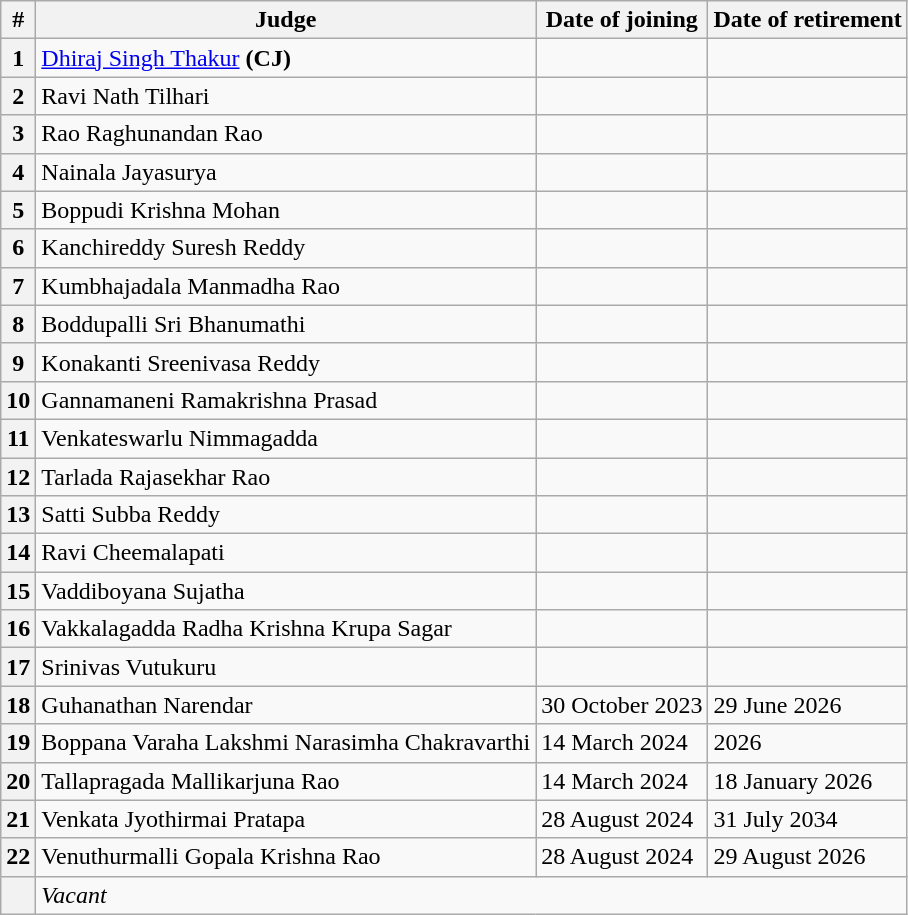<table class="wikitable sortable">
<tr>
<th>#</th>
<th>Judge</th>
<th>Date of joining</th>
<th>Date of retirement</th>
</tr>
<tr>
<th>1</th>
<td><a href='#'>Dhiraj Singh Thakur</a> <strong>(CJ)</strong></td>
<td></td>
<td></td>
</tr>
<tr>
<th>2</th>
<td>Ravi Nath Tilhari</td>
<td></td>
<td></td>
</tr>
<tr>
<th>3</th>
<td>Rao Raghunandan Rao</td>
<td></td>
<td></td>
</tr>
<tr>
<th>4</th>
<td>Nainala Jayasurya</td>
<td></td>
<td></td>
</tr>
<tr>
<th>5</th>
<td>Boppudi Krishna Mohan</td>
<td></td>
<td></td>
</tr>
<tr>
<th>6</th>
<td>Kanchireddy Suresh Reddy</td>
<td></td>
<td></td>
</tr>
<tr>
<th>7</th>
<td>Kumbhajadala Manmadha Rao</td>
<td></td>
<td></td>
</tr>
<tr>
<th>8</th>
<td>Boddupalli Sri Bhanumathi</td>
<td></td>
<td></td>
</tr>
<tr>
<th>9</th>
<td>Konakanti Sreenivasa Reddy</td>
<td></td>
<td></td>
</tr>
<tr>
<th>10</th>
<td>Gannamaneni Ramakrishna Prasad</td>
<td></td>
<td></td>
</tr>
<tr>
<th>11</th>
<td>Venkateswarlu Nimmagadda</td>
<td></td>
<td></td>
</tr>
<tr>
<th>12</th>
<td>Tarlada Rajasekhar Rao</td>
<td></td>
<td></td>
</tr>
<tr>
<th>13</th>
<td>Satti Subba Reddy</td>
<td></td>
<td></td>
</tr>
<tr>
<th>14</th>
<td>Ravi Cheemalapati</td>
<td></td>
<td></td>
</tr>
<tr>
<th>15</th>
<td>Vaddiboyana Sujatha</td>
<td></td>
<td></td>
</tr>
<tr>
<th>16</th>
<td>Vakkalagadda Radha Krishna Krupa Sagar</td>
<td></td>
<td></td>
</tr>
<tr>
<th>17</th>
<td>Srinivas Vutukuru</td>
<td></td>
<td></td>
</tr>
<tr>
<th>18</th>
<td>Guhanathan Narendar</td>
<td>30 October 2023</td>
<td>29 June 2026</td>
</tr>
<tr>
<th>19</th>
<td>Boppana Varaha Lakshmi Narasimha Chakravarthi</td>
<td>14 March 2024</td>
<td>2026</td>
</tr>
<tr>
<th>20</th>
<td>Tallapragada Mallikarjuna Rao</td>
<td>14 March 2024</td>
<td>18 January 2026</td>
</tr>
<tr>
<th>21</th>
<td>Venkata Jyothirmai Pratapa</td>
<td>28 August 2024</td>
<td>31 July 2034</td>
</tr>
<tr>
<th>22</th>
<td>Venuthurmalli Gopala Krishna Rao</td>
<td>28 August 2024</td>
<td>29 August 2026</td>
</tr>
<tr>
<th></th>
<td colspan="3"><em>Vacant</em></td>
</tr>
</table>
